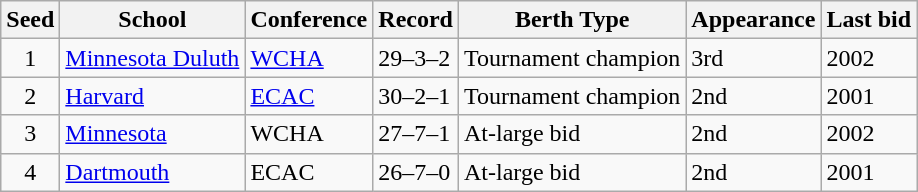<table class="wikitable">
<tr>
<th>Seed</th>
<th>School</th>
<th>Conference</th>
<th>Record</th>
<th>Berth Type</th>
<th>Appearance</th>
<th>Last bid</th>
</tr>
<tr>
<td align=center>1</td>
<td><a href='#'>Minnesota Duluth</a></td>
<td><a href='#'>WCHA</a></td>
<td>29–3–2</td>
<td>Tournament champion</td>
<td>3rd</td>
<td>2002</td>
</tr>
<tr>
<td align=center>2</td>
<td><a href='#'>Harvard</a></td>
<td><a href='#'>ECAC</a></td>
<td>30–2–1</td>
<td>Tournament champion</td>
<td>2nd</td>
<td>2001</td>
</tr>
<tr>
<td align=center>3</td>
<td><a href='#'>Minnesota</a></td>
<td>WCHA</td>
<td>27–7–1</td>
<td>At-large bid</td>
<td>2nd</td>
<td>2002</td>
</tr>
<tr>
<td align=center>4</td>
<td><a href='#'>Dartmouth</a></td>
<td>ECAC</td>
<td>26–7–0</td>
<td>At-large bid</td>
<td>2nd</td>
<td>2001</td>
</tr>
</table>
